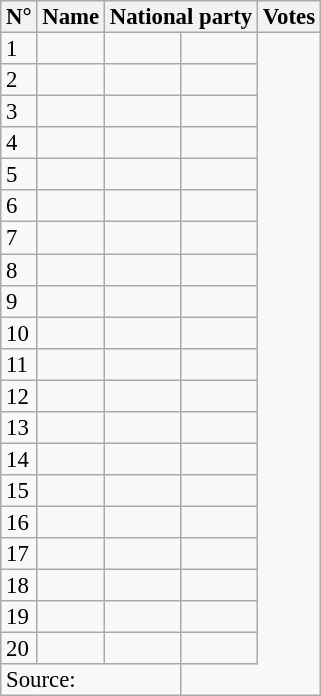<table class="wikitable sortable" style="font-size:95%;line-height:14px;">
<tr>
<th>N°</th>
<th>Name</th>
<th colspan="2">National party</th>
<th>Votes</th>
</tr>
<tr>
<td>1</td>
<td><em></em></td>
<td></td>
<td></td>
</tr>
<tr>
<td>2</td>
<td></td>
<td></td>
<td></td>
</tr>
<tr>
<td>3</td>
<td></td>
<td></td>
<td></td>
</tr>
<tr>
<td>4</td>
<td></td>
<td></td>
<td></td>
</tr>
<tr>
<td>5</td>
<td></td>
<td></td>
<td></td>
</tr>
<tr>
<td>6</td>
<td></td>
<td></td>
<td></td>
</tr>
<tr>
<td>7</td>
<td></td>
<td></td>
<td></td>
</tr>
<tr>
<td>8</td>
<td></td>
<td></td>
<td></td>
</tr>
<tr>
<td>9</td>
<td></td>
<td></td>
<td></td>
</tr>
<tr>
<td>10</td>
<td></td>
<td></td>
<td></td>
</tr>
<tr>
<td>11</td>
<td></td>
<td></td>
<td></td>
</tr>
<tr>
<td>12</td>
<td></td>
<td></td>
<td></td>
</tr>
<tr>
<td>13</td>
<td></td>
<td></td>
<td></td>
</tr>
<tr>
<td>14</td>
<td></td>
<td></td>
<td></td>
</tr>
<tr>
<td>15</td>
<td></td>
<td></td>
<td></td>
</tr>
<tr>
<td>16</td>
<td></td>
<td></td>
<td></td>
</tr>
<tr>
<td>17</td>
<td></td>
<td></td>
<td></td>
</tr>
<tr>
<td>18</td>
<td></td>
<td></td>
<td></td>
</tr>
<tr>
<td>19</td>
<td></td>
<td></td>
<td></td>
</tr>
<tr>
<td>20</td>
<td></td>
<td></td>
<td></td>
</tr>
<tr>
<td colspan="3">Source: </td>
</tr>
</table>
